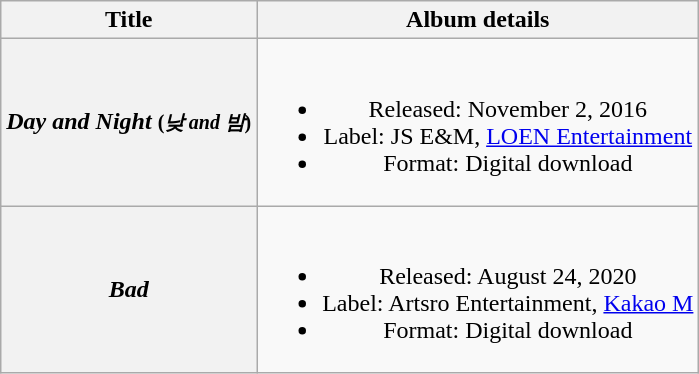<table class="wikitable plainrowheaders" style="text-align:center;">
<tr>
<th>Title</th>
<th>Album details</th>
</tr>
<tr>
<th scope="row"><em>Day and Night</em> <small>(<em>낮 and 밤</em>)</small></th>
<td><br><ul><li>Released: November 2, 2016</li><li>Label: JS E&M, <a href='#'>LOEN Entertainment</a></li><li>Format: Digital download</li></ul></td>
</tr>
<tr>
<th scope="row"><em>Bad</em></th>
<td><br><ul><li>Released: August 24, 2020</li><li>Label: Artsro Entertainment, <a href='#'>Kakao M</a></li><li>Format: Digital download</li></ul></td>
</tr>
</table>
